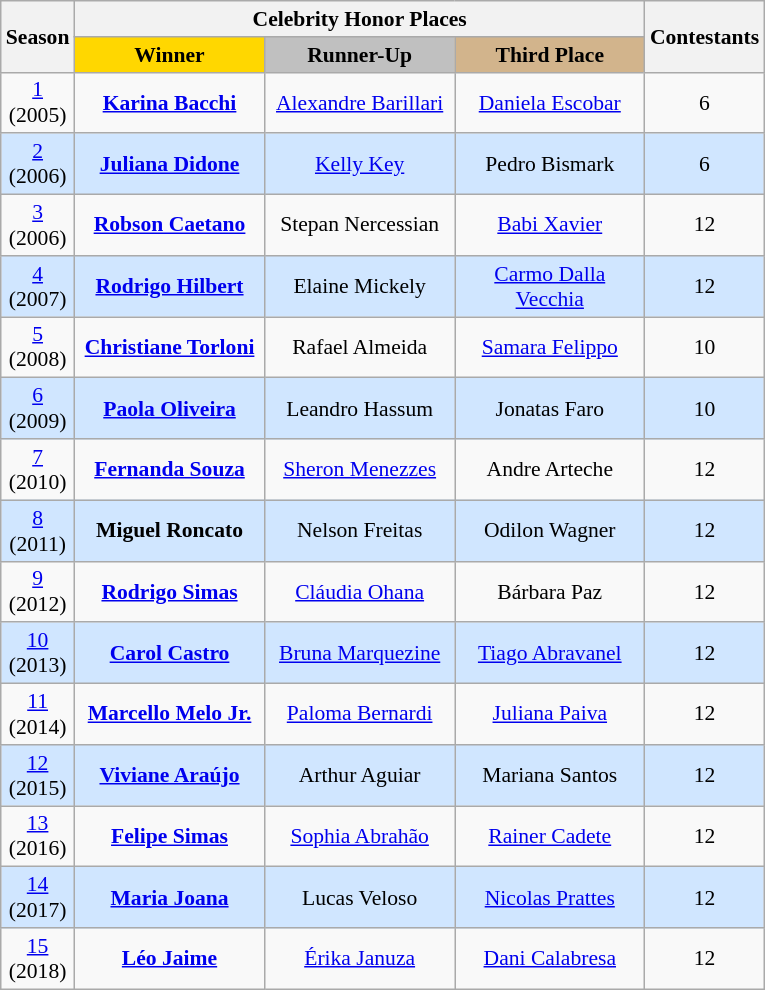<table class="wikitable" style="font-size:90%; text-align: center;">
<tr>
<th rowspan=2>Season</th>
<th colspan=3>Celebrity Honor Places</th>
<th rowspan=2>Contestants</th>
</tr>
<tr>
<td width=120 bgcolor="FFD700"><strong>Winner</strong></td>
<td width=120 bgcolor="C0C0C0"><strong>Runner-Up</strong></td>
<td width=120 bgcolor="D2B48C"><strong>Third Place</strong></td>
</tr>
<tr>
<td><a href='#'>1</a><br>(2005)</td>
<td><strong><a href='#'>Karina Bacchi</a></strong></td>
<td><a href='#'>Alexandre Barillari</a></td>
<td><a href='#'>Daniela Escobar</a></td>
<td>6</td>
</tr>
<tr bgcolor="D0E6FF">
<td><a href='#'>2</a><br>(2006)</td>
<td><strong><a href='#'>Juliana Didone</a></strong></td>
<td><a href='#'>Kelly Key</a></td>
<td>Pedro Bismark</td>
<td>6</td>
</tr>
<tr>
<td><a href='#'>3</a><br>(2006)</td>
<td><strong><a href='#'>Robson Caetano</a></strong></td>
<td>Stepan Nercessian</td>
<td><a href='#'>Babi Xavier</a></td>
<td>12</td>
</tr>
<tr bgcolor="D0E6FF">
<td><a href='#'>4</a><br>(2007)</td>
<td><strong><a href='#'>Rodrigo Hilbert</a></strong></td>
<td>Elaine Mickely</td>
<td><a href='#'>Carmo Dalla Vecchia</a></td>
<td>12</td>
</tr>
<tr>
<td><a href='#'>5</a><br>(2008)</td>
<td><strong><a href='#'>Christiane Torloni</a></strong></td>
<td>Rafael Almeida</td>
<td><a href='#'>Samara Felippo</a></td>
<td>10</td>
</tr>
<tr bgcolor="D0E6FF">
<td><a href='#'>6</a><br>(2009)</td>
<td><strong><a href='#'>Paola Oliveira</a></strong></td>
<td>Leandro Hassum</td>
<td>Jonatas Faro</td>
<td>10</td>
</tr>
<tr>
<td><a href='#'>7</a><br>(2010)</td>
<td><strong><a href='#'>Fernanda Souza</a></strong></td>
<td><a href='#'>Sheron Menezzes</a></td>
<td>Andre Arteche</td>
<td>12</td>
</tr>
<tr bgcolor="D0E6FF">
<td><a href='#'>8</a><br>(2011)</td>
<td><strong>Miguel Roncato</strong></td>
<td>Nelson Freitas</td>
<td>Odilon Wagner</td>
<td>12</td>
</tr>
<tr>
<td><a href='#'>9</a><br>(2012)</td>
<td><strong><a href='#'>Rodrigo Simas</a></strong></td>
<td><a href='#'>Cláudia Ohana</a></td>
<td>Bárbara Paz</td>
<td>12</td>
</tr>
<tr bgcolor="D0E6FF">
<td><a href='#'>10</a><br>(2013)</td>
<td><strong><a href='#'>Carol Castro</a></strong></td>
<td><a href='#'>Bruna Marquezine</a></td>
<td><a href='#'>Tiago Abravanel</a></td>
<td>12</td>
</tr>
<tr>
<td><a href='#'>11</a><br>(2014)</td>
<td><strong><a href='#'>Marcello Melo Jr.</a></strong></td>
<td><a href='#'>Paloma Bernardi</a></td>
<td><a href='#'>Juliana Paiva</a></td>
<td>12</td>
</tr>
<tr bgcolor="D0E6FF">
<td><a href='#'>12</a><br>(2015)</td>
<td><strong><a href='#'>Viviane Araújo</a></strong></td>
<td>Arthur Aguiar</td>
<td>Mariana Santos</td>
<td>12</td>
</tr>
<tr>
<td><a href='#'>13</a><br>(2016)</td>
<td><strong><a href='#'>Felipe Simas</a></strong></td>
<td><a href='#'>Sophia Abrahão</a></td>
<td><a href='#'>Rainer Cadete</a></td>
<td>12</td>
</tr>
<tr bgcolor="D0E6FF">
<td><a href='#'>14</a><br>(2017)</td>
<td><strong><a href='#'>Maria Joana</a></strong></td>
<td>Lucas Veloso</td>
<td><a href='#'>Nicolas Prattes</a></td>
<td>12</td>
</tr>
<tr>
<td><a href='#'>15</a><br>(2018)</td>
<td><strong><a href='#'>Léo Jaime</a></strong></td>
<td><a href='#'>Érika Januza</a></td>
<td><a href='#'>Dani Calabresa</a></td>
<td>12</td>
</tr>
</table>
